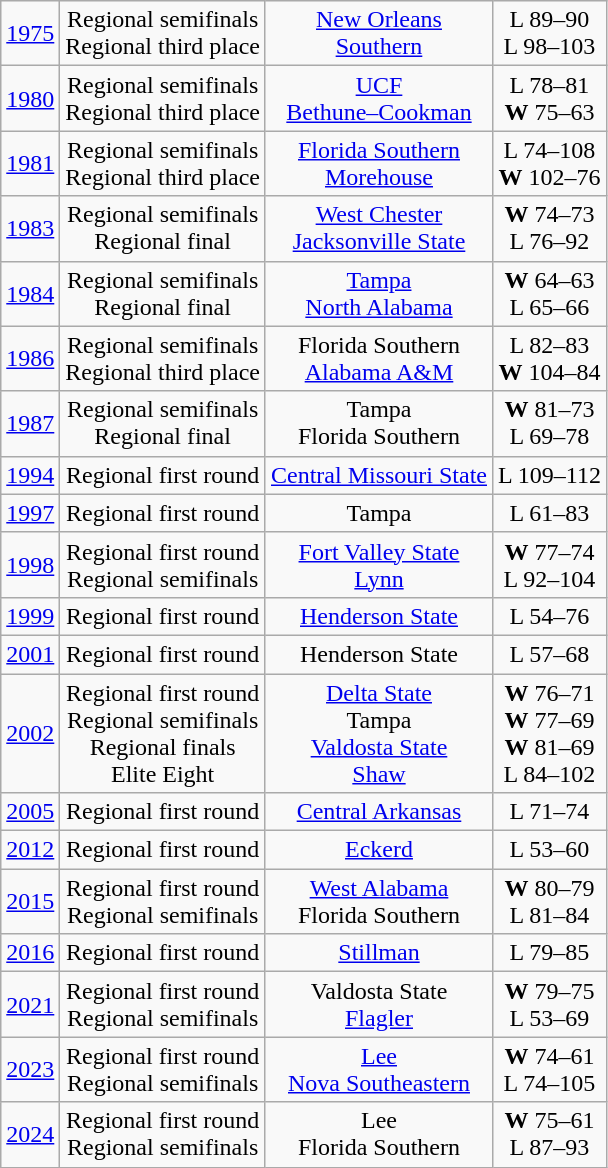<table class="wikitable">
<tr align="center">
<td><a href='#'>1975</a></td>
<td>Regional semifinals<br>Regional third place</td>
<td><a href='#'>New Orleans</a><br><a href='#'>Southern</a></td>
<td>L 89–90<br>L 98–103</td>
</tr>
<tr align="center">
<td><a href='#'>1980</a></td>
<td>Regional semifinals<br>Regional third place</td>
<td><a href='#'>UCF</a><br><a href='#'>Bethune–Cookman</a></td>
<td>L 78–81<br><strong>W</strong> 75–63</td>
</tr>
<tr align="center">
<td><a href='#'>1981</a></td>
<td>Regional semifinals<br>Regional third place</td>
<td><a href='#'>Florida Southern</a><br><a href='#'>Morehouse</a></td>
<td>L 74–108<br><strong>W</strong> 102–76</td>
</tr>
<tr align="center">
<td><a href='#'>1983</a></td>
<td>Regional semifinals<br>Regional final</td>
<td><a href='#'>West Chester</a><br><a href='#'>Jacksonville State</a></td>
<td><strong>W</strong> 74–73<br>L 76–92</td>
</tr>
<tr align="center">
<td><a href='#'>1984</a></td>
<td>Regional semifinals<br>Regional final</td>
<td><a href='#'>Tampa</a><br><a href='#'>North Alabama</a></td>
<td><strong>W</strong> 64–63<br>L 65–66</td>
</tr>
<tr align="center">
<td><a href='#'>1986</a></td>
<td>Regional semifinals<br>Regional third place</td>
<td>Florida Southern<br><a href='#'>Alabama A&M</a></td>
<td>L 82–83<br><strong>W</strong> 104–84</td>
</tr>
<tr align="center">
<td><a href='#'>1987</a></td>
<td>Regional semifinals<br>Regional final</td>
<td>Tampa<br>Florida Southern</td>
<td><strong>W</strong> 81–73<br>L 69–78</td>
</tr>
<tr align="center">
<td><a href='#'>1994</a></td>
<td>Regional first round</td>
<td><a href='#'>Central Missouri State</a></td>
<td>L 109–112</td>
</tr>
<tr align="center">
<td><a href='#'>1997</a></td>
<td>Regional first round</td>
<td>Tampa</td>
<td>L 61–83</td>
</tr>
<tr align="center">
<td><a href='#'>1998</a></td>
<td>Regional first round<br>Regional semifinals</td>
<td><a href='#'>Fort Valley State</a><br><a href='#'>Lynn</a></td>
<td><strong>W</strong> 77–74<br>L 92–104</td>
</tr>
<tr align="center">
<td><a href='#'>1999</a></td>
<td>Regional first round</td>
<td><a href='#'>Henderson State</a></td>
<td>L 54–76</td>
</tr>
<tr align="center">
<td><a href='#'>2001</a></td>
<td>Regional first round</td>
<td>Henderson State</td>
<td>L 57–68</td>
</tr>
<tr align="center">
<td><a href='#'>2002</a></td>
<td>Regional first round<br>Regional semifinals<br>Regional finals<br>Elite Eight</td>
<td><a href='#'>Delta State</a><br>Tampa<br><a href='#'>Valdosta State</a><br><a href='#'>Shaw</a></td>
<td><strong>W</strong> 76–71<br><strong>W</strong> 77–69<br><strong>W</strong> 81–69<br>L 84–102</td>
</tr>
<tr align="center">
<td><a href='#'>2005</a></td>
<td>Regional first round</td>
<td><a href='#'>Central Arkansas</a></td>
<td>L 71–74</td>
</tr>
<tr align="center">
<td><a href='#'>2012</a></td>
<td>Regional first round</td>
<td><a href='#'>Eckerd</a></td>
<td>L 53–60</td>
</tr>
<tr align="center">
<td><a href='#'>2015</a></td>
<td>Regional first round<br>Regional semifinals</td>
<td><a href='#'>West Alabama</a><br>Florida Southern</td>
<td><strong>W</strong> 80–79<br>L 81–84</td>
</tr>
<tr align="center">
<td><a href='#'>2016</a></td>
<td>Regional first round</td>
<td><a href='#'>Stillman</a></td>
<td>L 79–85</td>
</tr>
<tr align="center">
<td><a href='#'>2021</a></td>
<td>Regional first round<br>Regional semifinals</td>
<td>Valdosta State<br><a href='#'>Flagler</a></td>
<td><strong>W</strong> 79–75<br>L 53–69</td>
</tr>
<tr align="center">
<td><a href='#'>2023</a></td>
<td>Regional first round<br>Regional semifinals</td>
<td><a href='#'>Lee</a><br><a href='#'>Nova Southeastern</a></td>
<td><strong>W</strong> 74–61<br>L 74–105</td>
</tr>
<tr align="center">
<td><a href='#'>2024</a></td>
<td>Regional first round<br>Regional semifinals</td>
<td>Lee<br>Florida Southern</td>
<td><strong>W</strong> 75–61<br>L 87–93</td>
</tr>
</table>
